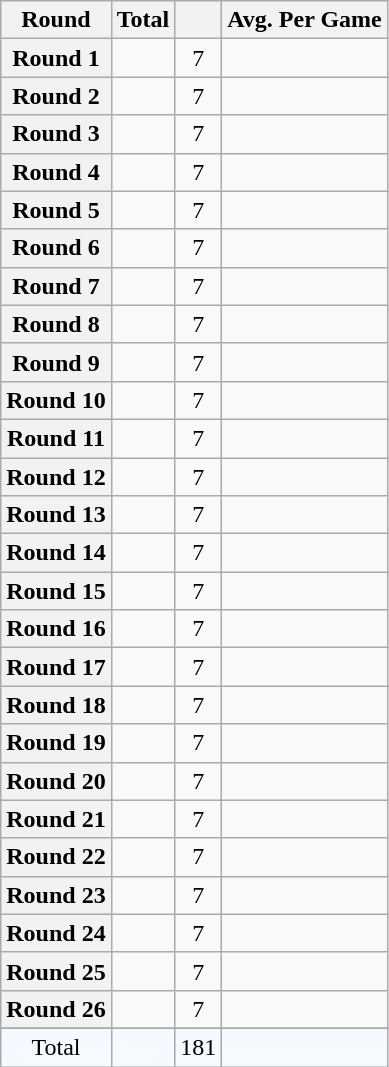<table class="wikitable plainrowheaders sortable" style="text-align:center;">
<tr>
<th>Round</th>
<th>Total</th>
<th></th>
<th>Avg. Per Game</th>
</tr>
<tr>
<th scope='row'>Round 1</th>
<td></td>
<td>7</td>
<td></td>
</tr>
<tr>
<th scope='row'>Round 2</th>
<td></td>
<td>7</td>
<td></td>
</tr>
<tr>
<th scope='row'>Round 3</th>
<td></td>
<td>7</td>
<td></td>
</tr>
<tr>
<th scope='row'>Round 4</th>
<td></td>
<td>7</td>
<td></td>
</tr>
<tr>
<th scope='row'>Round 5</th>
<td></td>
<td>7</td>
<td></td>
</tr>
<tr>
<th scope='row'>Round 6</th>
<td></td>
<td>7</td>
<td></td>
</tr>
<tr>
<th scope='row'>Round 7</th>
<td></td>
<td>7</td>
<td></td>
</tr>
<tr>
<th scope='row'>Round 8</th>
<td></td>
<td>7</td>
<td></td>
</tr>
<tr>
<th scope='row'>Round 9</th>
<td></td>
<td>7</td>
<td></td>
</tr>
<tr>
<th scope='row'>Round 10</th>
<td></td>
<td>7</td>
<td></td>
</tr>
<tr>
<th scope='row'>Round 11</th>
<td></td>
<td>7</td>
<td></td>
</tr>
<tr>
<th scope='row'>Round 12</th>
<td></td>
<td>7</td>
<td></td>
</tr>
<tr>
<th scope='row'>Round 13</th>
<td></td>
<td>7</td>
<td></td>
</tr>
<tr>
<th scope='row'>Round 14</th>
<td></td>
<td>7</td>
<td></td>
</tr>
<tr>
<th scope='row'>Round 15</th>
<td></td>
<td>7</td>
<td></td>
</tr>
<tr>
<th scope='row'>Round 16</th>
<td></td>
<td>7</td>
<td></td>
</tr>
<tr>
<th scope='row'>Round 17</th>
<td></td>
<td>7</td>
<td></td>
</tr>
<tr>
<th scope='row'>Round 18</th>
<td></td>
<td>7</td>
<td></td>
</tr>
<tr>
<th scope='row'>Round 19</th>
<td></td>
<td>7</td>
<td></td>
</tr>
<tr>
<th scope='row'>Round 20</th>
<td></td>
<td>7</td>
<td></td>
</tr>
<tr>
<th scope='row'>Round 21</th>
<td></td>
<td>7</td>
<td></td>
</tr>
<tr>
<th scope='row'>Round 22</th>
<td></td>
<td>7</td>
<td></td>
</tr>
<tr>
<th scope='row'>Round 23</th>
<td></td>
<td>7</td>
<td></td>
</tr>
<tr>
<th scope='row'>Round 24</th>
<td></td>
<td>7</td>
<td></td>
</tr>
<tr>
<th scope='row'>Round 25</th>
<td></td>
<td>7</td>
<td></td>
</tr>
<tr>
<th scope='row'>Round 26</th>
<td></td>
<td>7</td>
<td></td>
</tr>
<tr>
</tr>
<tr style="background:#f4faff;">
<td>Total</td>
<td></td>
<td>181</td>
<td></td>
</tr>
</table>
